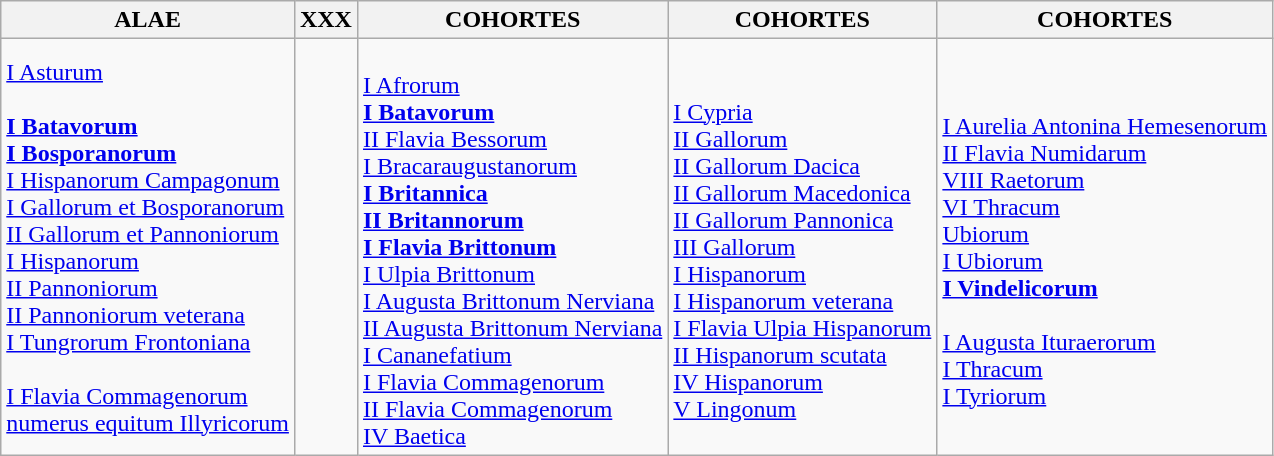<table class=wikitable>
<tr>
<th>ALAE</th>
<th>XXX</th>
<th>COHORTES</th>
<th>COHORTES</th>
<th>COHORTES</th>
</tr>
<tr>
<td><a href='#'>I Asturum</a><br><br><strong><a href='#'>I Batavorum</a></strong><br>
<strong><a href='#'>I Bosporanorum</a></strong><br>
<a href='#'>I Hispanorum Campagonum</a><br>
<a href='#'>I Gallorum et Bosporanorum</a><br>
<a href='#'>II Gallorum et Pannoniorum</a><br>
<a href='#'>I Hispanorum</a><br>
<a href='#'>II Pannoniorum</a><br>
<a href='#'>II Pannoniorum veterana</a><br>
<a href='#'>I Tungrorum Frontoniana</a><br>
<br>
<a href='#'>I Flavia Commagenorum  </a><br>
<a href='#'>numerus equitum Illyricorum</a></td>
<td></td>
<td><br><a href='#'>I Afrorum  </a><br>
<strong><a href='#'>I Batavorum   </a></strong><br>
<a href='#'>II Flavia Bessorum</a><br>
<a href='#'>I Bracaraugustanorum</a><br>
<strong><a href='#'>I Britannica  </a></strong><br>
<strong><a href='#'>II Britannorum </a></strong><br>
<strong><a href='#'>I Flavia Brittonum </a></strong><br>
<a href='#'>I Ulpia Brittonum</a><br>
<a href='#'>I Augusta Brittonum Nerviana</a><br>
<a href='#'>II Augusta Brittonum Nerviana</a><br>
<a href='#'>I Cananefatium</a><br>
<a href='#'>I Flavia Commagenorum</a><br>
<a href='#'>II Flavia Commagenorum</a><br>
<a href='#'>IV Baetica</a></td>
<td><br><a href='#'>I Cypria </a><br>
<a href='#'>II Gallorum</a><br>
<a href='#'>II Gallorum Dacica</a><br>
<a href='#'>II Gallorum Macedonica </a><br>
<a href='#'>II Gallorum Pannonica</a><br>
<a href='#'>III Gallorum</a><br>
<a href='#'>I Hispanorum</a><br>
<a href='#'>I Hispanorum veterana </a><br>
<a href='#'>I Flavia Ulpia Hispanorum  </a><br>
<a href='#'>II Hispanorum scutata </a><br>
<a href='#'>IV Hispanorum </a><br>
<a href='#'>V Lingonum</a></td>
<td><br><a href='#'>I Aurelia Antonina Hemesenorum</a><br>
<a href='#'>II Flavia Numidarum</a><br>
<a href='#'>VIII Raetorum  </a><br>
<a href='#'>VI Thracum </a><br>
<a href='#'>Ubiorum </a><br>
<a href='#'>I Ubiorum</a><br>
<strong><a href='#'>I Vindelicorum  </a></strong><br>
<br>
<a href='#'>I Augusta Ituraerorum  </a><br>
<a href='#'>I Thracum </a><br>
<a href='#'>I Tyriorum </a></td>
</tr>
</table>
